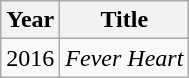<table class="wikitable">
<tr>
<th>Year</th>
<th>Title</th>
</tr>
<tr>
<td>2016</td>
<td><em>Fever Heart</em></td>
</tr>
</table>
